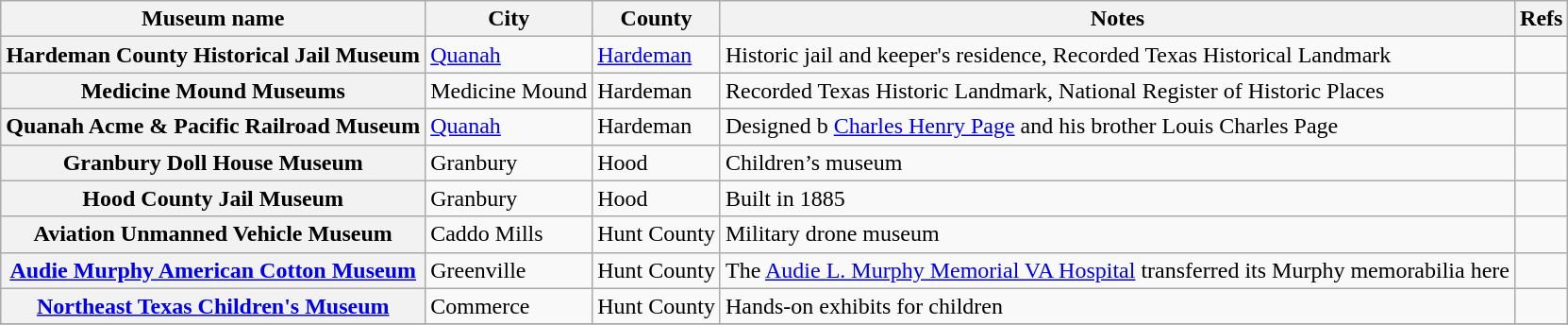<table class="wikitable sortable plainrowheaders">
<tr>
<th scope="col">Museum name</th>
<th scope="col">City</th>
<th scope="col">County</th>
<th scope="col">Notes</th>
<th scope="col" class="unsortable">Refs</th>
</tr>
<tr>
<th scope="row">Hardeman County Historical Jail Museum</th>
<td><a href='#'>Quanah</a></td>
<td><a href='#'>Hardeman</a></td>
<td>Historic jail and keeper's residence, Recorded Texas Historical Landmark</td>
<td align="center"></td>
</tr>
<tr>
<th scope="row">Medicine Mound Museums</th>
<td>Medicine Mound</td>
<td>Hardeman</td>
<td>Recorded Texas Historic Landmark, National Register of Historic Places</td>
<td align="center"></td>
</tr>
<tr>
<th scope="row">Quanah Acme & Pacific Railroad Museum</th>
<td><a href='#'>Quanah</a></td>
<td>Hardeman</td>
<td>Designed b <a href='#'>Charles Henry Page</a> and his brother Louis Charles Page</td>
<td align="center"></td>
</tr>
<tr>
<th scope="row">Granbury Doll House Museum</th>
<td>Granbury</td>
<td>Hood</td>
<td>Children’s museum</td>
<td align="center"></td>
</tr>
<tr>
<th scope="row">Hood County Jail Museum</th>
<td>Granbury</td>
<td>Hood</td>
<td>Built in 1885</td>
<td align="center"></td>
</tr>
<tr>
<th scope="row">Aviation Unmanned Vehicle Museum</th>
<td>Caddo Mills</td>
<td>Hunt County</td>
<td>Military drone museum</td>
<td align="center"></td>
</tr>
<tr>
<th scope="row"><a href='#'>Audie Murphy American Cotton Museum</a></th>
<td>Greenville</td>
<td>Hunt County</td>
<td>The <a href='#'>Audie L. Murphy Memorial VA Hospital</a> transferred its Murphy memorabilia here</td>
<td align="center"></td>
</tr>
<tr>
<th scope="row"><a href='#'>Northeast Texas Children's Museum</a></th>
<td>Commerce</td>
<td>Hunt County</td>
<td>Hands-on exhibits for children</td>
<td align="center"></td>
</tr>
<tr>
</tr>
</table>
